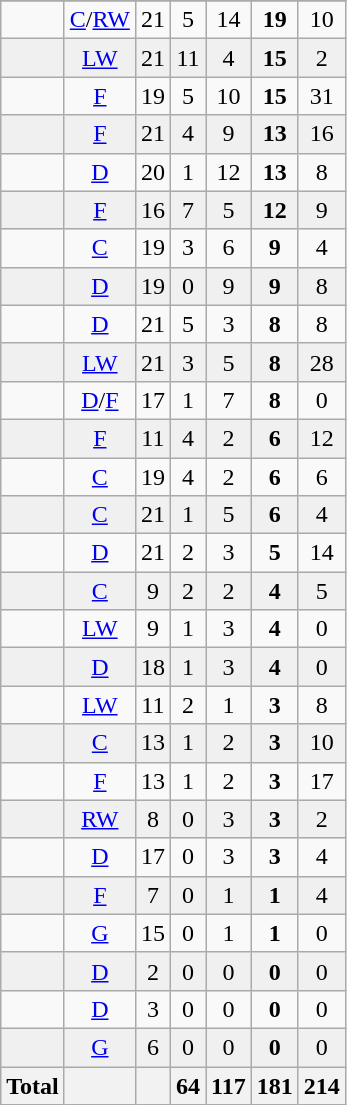<table class="wikitable sortable">
<tr align="center">
</tr>
<tr align="center" bgcolor="">
<td></td>
<td><a href='#'>C</a>/<a href='#'>RW</a></td>
<td>21</td>
<td>5</td>
<td>14</td>
<td><strong>19</strong></td>
<td>10</td>
</tr>
<tr align="center" bgcolor="f0f0f0">
<td></td>
<td><a href='#'>LW</a></td>
<td>21</td>
<td>11</td>
<td>4</td>
<td><strong>15</strong></td>
<td>2</td>
</tr>
<tr align="center" bgcolor="">
<td></td>
<td><a href='#'>F</a></td>
<td>19</td>
<td>5</td>
<td>10</td>
<td><strong>15</strong></td>
<td>31</td>
</tr>
<tr align="center" bgcolor="f0f0f0">
<td></td>
<td><a href='#'>F</a></td>
<td>21</td>
<td>4</td>
<td>9</td>
<td><strong>13</strong></td>
<td>16</td>
</tr>
<tr align="center" bgcolor="">
<td></td>
<td><a href='#'>D</a></td>
<td>20</td>
<td>1</td>
<td>12</td>
<td><strong>13</strong></td>
<td>8</td>
</tr>
<tr align="center" bgcolor="f0f0f0">
<td></td>
<td><a href='#'>F</a></td>
<td>16</td>
<td>7</td>
<td>5</td>
<td><strong>12</strong></td>
<td>9</td>
</tr>
<tr align="center" bgcolor="">
<td></td>
<td><a href='#'>C</a></td>
<td>19</td>
<td>3</td>
<td>6</td>
<td><strong>9</strong></td>
<td>4</td>
</tr>
<tr align="center" bgcolor="f0f0f0">
<td></td>
<td><a href='#'>D</a></td>
<td>19</td>
<td>0</td>
<td>9</td>
<td><strong>9</strong></td>
<td>8</td>
</tr>
<tr align="center" bgcolor="">
<td></td>
<td><a href='#'>D</a></td>
<td>21</td>
<td>5</td>
<td>3</td>
<td><strong>8</strong></td>
<td>8</td>
</tr>
<tr align="center" bgcolor="f0f0f0">
<td></td>
<td><a href='#'>LW</a></td>
<td>21</td>
<td>3</td>
<td>5</td>
<td><strong>8</strong></td>
<td>28</td>
</tr>
<tr align="center" bgcolor="">
<td></td>
<td><a href='#'>D</a>/<a href='#'>F</a></td>
<td>17</td>
<td>1</td>
<td>7</td>
<td><strong>8</strong></td>
<td>0</td>
</tr>
<tr align="center" bgcolor="f0f0f0">
<td></td>
<td><a href='#'>F</a></td>
<td>11</td>
<td>4</td>
<td>2</td>
<td><strong>6</strong></td>
<td>12</td>
</tr>
<tr align="center" bgcolor="">
<td></td>
<td><a href='#'>C</a></td>
<td>19</td>
<td>4</td>
<td>2</td>
<td><strong>6</strong></td>
<td>6</td>
</tr>
<tr align="center" bgcolor="f0f0f0">
<td></td>
<td><a href='#'>C</a></td>
<td>21</td>
<td>1</td>
<td>5</td>
<td><strong>6</strong></td>
<td>4</td>
</tr>
<tr align="center" bgcolor="">
<td></td>
<td><a href='#'>D</a></td>
<td>21</td>
<td>2</td>
<td>3</td>
<td><strong>5</strong></td>
<td>14</td>
</tr>
<tr align="center" bgcolor="f0f0f0">
<td></td>
<td><a href='#'>C</a></td>
<td>9</td>
<td>2</td>
<td>2</td>
<td><strong>4</strong></td>
<td>5</td>
</tr>
<tr align="center" bgcolor="">
<td></td>
<td><a href='#'>LW</a></td>
<td>9</td>
<td>1</td>
<td>3</td>
<td><strong>4</strong></td>
<td>0</td>
</tr>
<tr align="center" bgcolor="f0f0f0">
<td></td>
<td><a href='#'>D</a></td>
<td>18</td>
<td>1</td>
<td>3</td>
<td><strong>4</strong></td>
<td>0</td>
</tr>
<tr align="center" bgcolor="">
<td></td>
<td><a href='#'>LW</a></td>
<td>11</td>
<td>2</td>
<td>1</td>
<td><strong>3</strong></td>
<td>8</td>
</tr>
<tr align="center" bgcolor="f0f0f0">
<td></td>
<td><a href='#'>C</a></td>
<td>13</td>
<td>1</td>
<td>2</td>
<td><strong>3</strong></td>
<td>10</td>
</tr>
<tr align="center" bgcolor="">
<td></td>
<td><a href='#'>F</a></td>
<td>13</td>
<td>1</td>
<td>2</td>
<td><strong>3</strong></td>
<td>17</td>
</tr>
<tr align="center" bgcolor="f0f0f0">
<td></td>
<td><a href='#'>RW</a></td>
<td>8</td>
<td>0</td>
<td>3</td>
<td><strong>3</strong></td>
<td>2</td>
</tr>
<tr align="center" bgcolor="">
<td></td>
<td><a href='#'>D</a></td>
<td>17</td>
<td>0</td>
<td>3</td>
<td><strong>3</strong></td>
<td>4</td>
</tr>
<tr align="center" bgcolor="f0f0f0">
<td></td>
<td><a href='#'>F</a></td>
<td>7</td>
<td>0</td>
<td>1</td>
<td><strong>1</strong></td>
<td>4</td>
</tr>
<tr align="center" bgcolor="">
<td></td>
<td><a href='#'>G</a></td>
<td>15</td>
<td>0</td>
<td>1</td>
<td><strong>1</strong></td>
<td>0</td>
</tr>
<tr align="center" bgcolor="f0f0f0">
<td></td>
<td><a href='#'>D</a></td>
<td>2</td>
<td>0</td>
<td>0</td>
<td><strong>0</strong></td>
<td>0</td>
</tr>
<tr align="center" bgcolor="">
<td></td>
<td><a href='#'>D</a></td>
<td>3</td>
<td>0</td>
<td>0</td>
<td><strong>0</strong></td>
<td>0</td>
</tr>
<tr align="center" bgcolor="f0f0f0">
<td></td>
<td><a href='#'>G</a></td>
<td>6</td>
<td>0</td>
<td>0</td>
<td><strong>0</strong></td>
<td>0</td>
</tr>
<tr>
<th>Total</th>
<th></th>
<th></th>
<th>64</th>
<th>117</th>
<th>181</th>
<th>214</th>
</tr>
</table>
